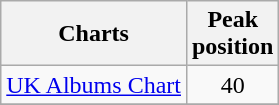<table class="wikitable sortable">
<tr>
<th>Charts</th>
<th>Peak<br>position</th>
</tr>
<tr>
<td><a href='#'>UK Albums Chart</a></td>
<td style="text-align:center;">40</td>
</tr>
<tr>
</tr>
</table>
